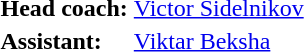<table>
<tr>
<td><strong>Head coach:</strong></td>
<td><a href='#'>Victor Sidelnikov</a></td>
</tr>
<tr>
<td><strong>Assistant:</strong></td>
<td><a href='#'>Viktar Beksha</a></td>
</tr>
</table>
